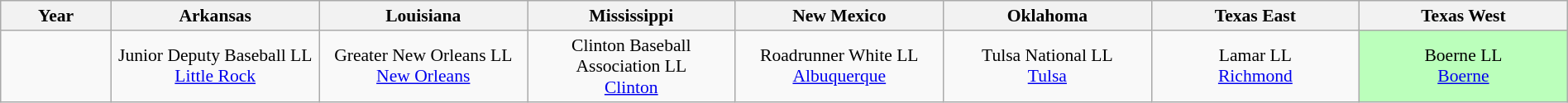<table class="wikitable" width="100%" style="font-size:90%; text-align:center;">
<tr>
<th width="50">Year</th>
<th width="100" align="center"> Arkansas</th>
<th width="100" align="center"> Louisiana</th>
<th width="100" align="center"> Mississippi</th>
<th width="100" align="center"> New Mexico</th>
<th width="100" align="center"> Oklahoma</th>
<th width="100" align="center"> Texas East</th>
<th width="100" align="center"> Texas West</th>
</tr>
<tr>
<td><strong></strong></td>
<td>Junior Deputy Baseball LL<br><a href='#'>Little Rock</a></td>
<td>Greater New Orleans LL<br><a href='#'>New Orleans</a></td>
<td>Clinton Baseball Association LL<br><a href='#'>Clinton</a></td>
<td>Roadrunner White LL<br><a href='#'>Albuquerque</a></td>
<td>Tulsa National LL<br><a href='#'>Tulsa</a></td>
<td>Lamar LL<br><a href='#'>Richmond</a></td>
<td style="background:#bfb;">Boerne LL<br><a href='#'>Boerne</a></td>
</tr>
</table>
